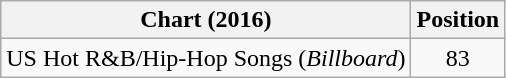<table class="wikitable">
<tr>
<th>Chart (2016)</th>
<th>Position</th>
</tr>
<tr>
<td>US Hot R&B/Hip-Hop Songs (<em>Billboard</em>)</td>
<td style="text-align:center">83</td>
</tr>
</table>
